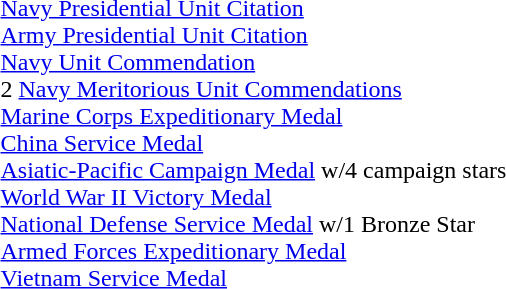<table border="0">
<tr>
<td><br> <a href='#'>Navy Presidential Unit Citation</a><br> <a href='#'>Army Presidential Unit Citation</a><br> <a href='#'>Navy Unit Commendation</a><br> 2 <a href='#'>Navy Meritorious Unit Commendations</a><br> <a href='#'>Marine Corps Expeditionary Medal</a><br> <a href='#'>China Service Medal</a><br>  <a href='#'>Asiatic-Pacific Campaign Medal</a> w/4 campaign stars<br> <a href='#'>World War II Victory Medal</a><br><a href='#'>National Defense Service Medal</a> w/1 Bronze Star<br> <a href='#'>Armed Forces Expeditionary Medal</a><br> <a href='#'>Vietnam Service Medal</a></td>
</tr>
</table>
